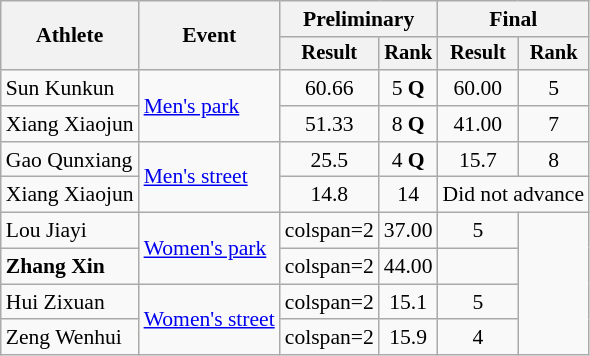<table class=wikitable style=font-size:90%;text-align:center>
<tr>
<th rowspan=2>Athlete</th>
<th rowspan=2>Event</th>
<th colspan=2>Preliminary</th>
<th colspan=2>Final</th>
</tr>
<tr style="font-size:95%">
<th>Result</th>
<th>Rank</th>
<th>Result</th>
<th>Rank</th>
</tr>
<tr>
<td align=left>Sun Kunkun</td>
<td align=left rowspan=2><a href='#'>Men's park</a></td>
<td>60.66</td>
<td>5 <strong>Q</strong></td>
<td>60.00</td>
<td>5</td>
</tr>
<tr>
<td align=left>Xiang Xiaojun</td>
<td>51.33</td>
<td>8 <strong>Q</strong></td>
<td>41.00</td>
<td>7</td>
</tr>
<tr>
<td align=left>Gao Qunxiang</td>
<td align=left rowspan=2><a href='#'>Men's street</a></td>
<td>25.5</td>
<td>4 <strong>Q</strong></td>
<td>15.7</td>
<td>8</td>
</tr>
<tr>
<td align=left>Xiang Xiaojun</td>
<td>14.8</td>
<td>14</td>
<td colspan=2>Did not advance</td>
</tr>
<tr>
<td align=left>Lou Jiayi</td>
<td align=left rowspan=2><a href='#'>Women's park</a></td>
<td>colspan=2 </td>
<td>37.00</td>
<td>5</td>
</tr>
<tr>
<td align=left><strong>Zhang Xin</strong></td>
<td>colspan=2 </td>
<td>44.00</td>
<td></td>
</tr>
<tr>
<td align=left>Hui Zixuan</td>
<td align=left rowspan=2><a href='#'>Women's street</a></td>
<td>colspan=2 </td>
<td>15.1</td>
<td>5</td>
</tr>
<tr>
<td align=left>Zeng Wenhui</td>
<td>colspan=2 </td>
<td>15.9</td>
<td>4</td>
</tr>
</table>
